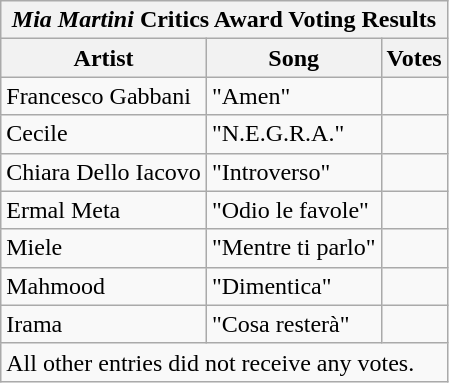<table class="wikitable collapsible collapsed" style="margin-left:10em" border="5">
<tr>
<th colspan="3"><em>Mia Martini</em> Critics Award Voting Results</th>
</tr>
<tr>
<th>Artist</th>
<th>Song</th>
<th>Votes</th>
</tr>
<tr>
<td>Francesco Gabbani</td>
<td>"Amen"</td>
<td></td>
</tr>
<tr>
<td>Cecile</td>
<td>"N.E.G.R.A."</td>
<td></td>
</tr>
<tr>
<td>Chiara Dello Iacovo</td>
<td>"Introverso"</td>
<td></td>
</tr>
<tr>
<td>Ermal Meta</td>
<td>"Odio le favole"</td>
<td></td>
</tr>
<tr>
<td>Miele</td>
<td>"Mentre ti parlo"</td>
<td></td>
</tr>
<tr>
<td>Mahmood</td>
<td>"Dimentica"</td>
<td></td>
</tr>
<tr>
<td>Irama</td>
<td>"Cosa resterà"</td>
<td></td>
</tr>
<tr>
<td colspan="3">All other entries did not receive any votes.</td>
</tr>
</table>
